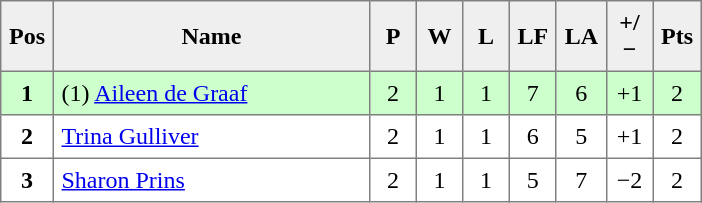<table style=border-collapse:collapse border=1 cellspacing=0 cellpadding=5>
<tr align=center bgcolor=#efefef>
<th width=20>Pos</th>
<th width=200>Name</th>
<th width=20>P</th>
<th width=20>W</th>
<th width=20>L</th>
<th width=20>LF</th>
<th width=20>LA</th>
<th width=20>+/−</th>
<th width=20>Pts</th>
</tr>
<tr align=center style="background: #ccffcc;">
<td><strong>1</strong></td>
<td align="left"> (1) <a href='#'>Aileen de Graaf</a></td>
<td>2</td>
<td>1</td>
<td>1</td>
<td>7</td>
<td>6</td>
<td>+1</td>
<td>2</td>
</tr>
<tr align=center>
<td><strong>2</strong></td>
<td align="left"> <a href='#'>Trina Gulliver</a></td>
<td>2</td>
<td>1</td>
<td>1</td>
<td>6</td>
<td>5</td>
<td>+1</td>
<td>2</td>
</tr>
<tr align=center>
<td><strong>3</strong></td>
<td align="left"> <a href='#'>Sharon Prins</a></td>
<td>2</td>
<td>1</td>
<td>1</td>
<td>5</td>
<td>7</td>
<td>−2</td>
<td>2</td>
</tr>
</table>
